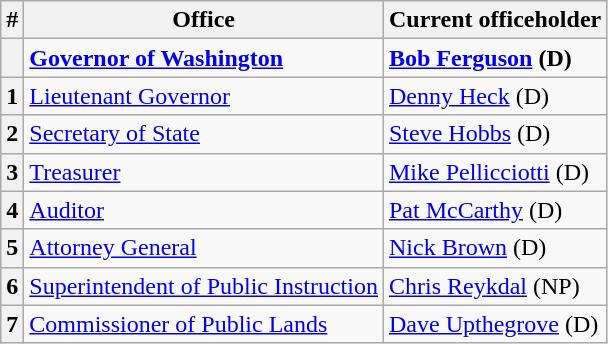<table class=wikitable>
<tr>
<th>#</th>
<th>Office</th>
<th>Current officeholder</th>
</tr>
<tr>
<th></th>
<td><strong><a href='#'>Governor of Washington</a></strong></td>
<td><strong><a href='#'>Bob Ferguson</a> (D)</strong></td>
</tr>
<tr>
<th>1</th>
<td><a href='#'>Lieutenant Governor</a></td>
<td><a href='#'>Denny Heck</a> (D)</td>
</tr>
<tr>
<th>2</th>
<td><a href='#'>Secretary of State</a></td>
<td><a href='#'>Steve Hobbs</a> (D)</td>
</tr>
<tr>
<th>3</th>
<td><a href='#'>Treasurer</a></td>
<td><a href='#'>Mike Pellicciotti</a> (D)</td>
</tr>
<tr>
<th>4</th>
<td><a href='#'>Auditor</a></td>
<td><a href='#'>Pat McCarthy</a> (D)</td>
</tr>
<tr>
<th>5</th>
<td><a href='#'>Attorney General</a></td>
<td><a href='#'>Nick Brown</a> (D)</td>
</tr>
<tr>
<th>6</th>
<td><a href='#'>Superintendent of Public Instruction</a></td>
<td><a href='#'>Chris Reykdal</a> (NP)</td>
</tr>
<tr>
<th>7</th>
<td><a href='#'>Commissioner of Public Lands</a></td>
<td><a href='#'>Dave Upthegrove</a> (D)</td>
</tr>
</table>
